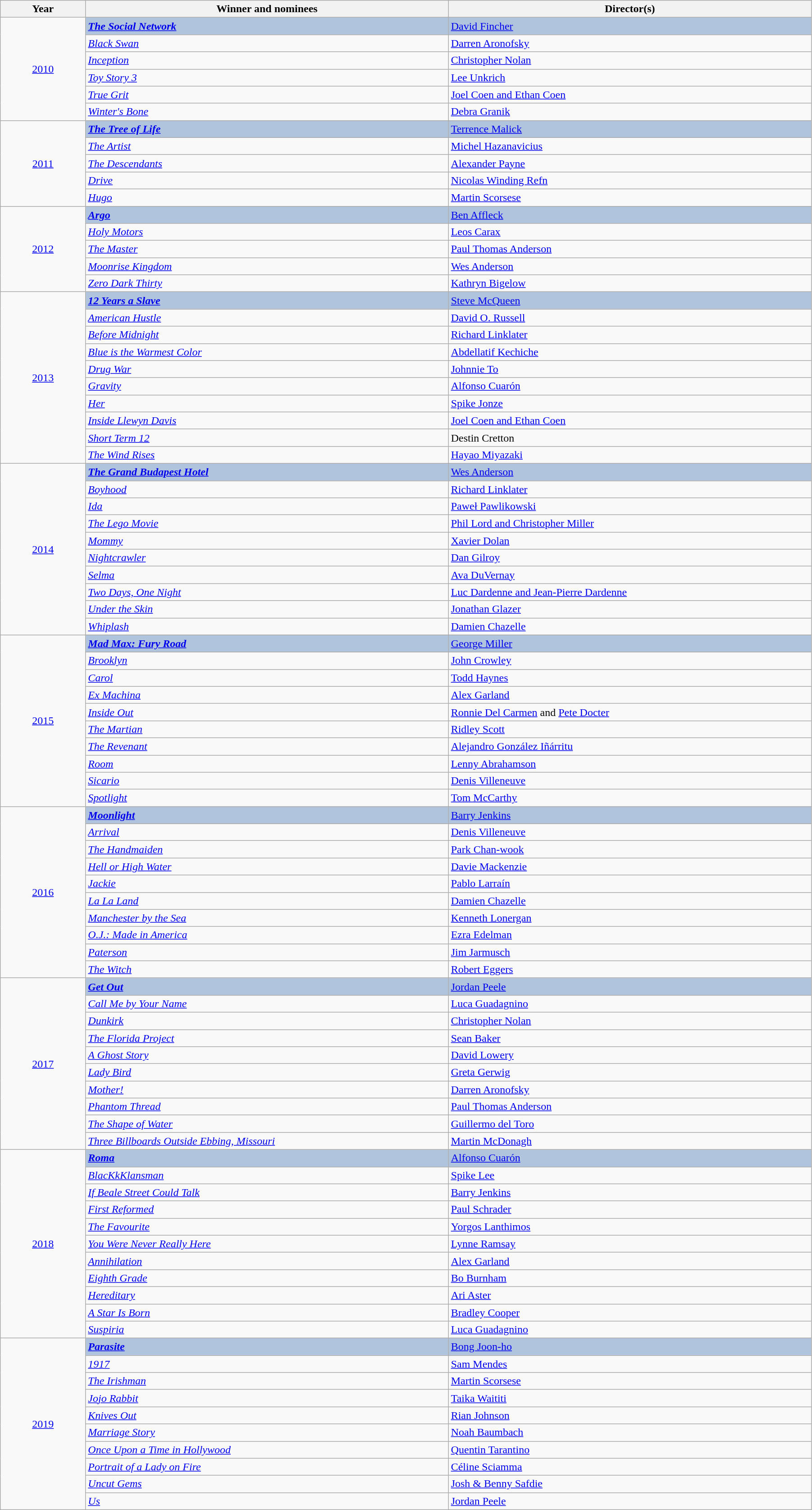<table class="wikitable" width="95%" cellpadding="6">
<tr>
<th width="100"><strong>Year</strong></th>
<th width="450"><strong>Winner and nominees</strong></th>
<th width="450"><strong>Director(s)</strong></th>
</tr>
<tr>
<td rowspan="6" style="text-align:center;"><a href='#'>2010</a></td>
<td style="background:#B0C4DE;"><strong><em><a href='#'>The Social Network</a></em></strong></td>
<td style="background:#B0C4DE;"><a href='#'>David Fincher</a></td>
</tr>
<tr>
<td><em><a href='#'>Black Swan</a></em></td>
<td><a href='#'>Darren Aronofsky</a></td>
</tr>
<tr>
<td><em><a href='#'>Inception</a></em></td>
<td><a href='#'>Christopher Nolan</a></td>
</tr>
<tr>
<td><em><a href='#'>Toy Story 3</a></em></td>
<td><a href='#'>Lee Unkrich</a></td>
</tr>
<tr>
<td><em><a href='#'>True Grit</a></em></td>
<td><a href='#'>Joel Coen and Ethan Coen</a></td>
</tr>
<tr>
<td><em><a href='#'>Winter's Bone</a></em></td>
<td><a href='#'>Debra Granik</a></td>
</tr>
<tr>
<td rowspan="5" style="text-align:center;"><a href='#'>2011</a></td>
<td style="background:#B0C4DE;"><strong><em><a href='#'>The Tree of Life</a></em></strong></td>
<td style="background:#B0C4DE;"><a href='#'>Terrence Malick</a></td>
</tr>
<tr>
<td><em><a href='#'>The Artist</a></em></td>
<td><a href='#'>Michel Hazanavicius</a></td>
</tr>
<tr>
<td><em><a href='#'>The Descendants</a></em></td>
<td><a href='#'>Alexander Payne</a></td>
</tr>
<tr>
<td><em><a href='#'>Drive</a></em></td>
<td><a href='#'>Nicolas Winding Refn</a></td>
</tr>
<tr>
<td><em><a href='#'>Hugo</a></em></td>
<td><a href='#'>Martin Scorsese</a></td>
</tr>
<tr>
<td rowspan="5" style="text-align:center;"><a href='#'>2012</a></td>
<td style="background:#B0C4DE;"><strong><em><a href='#'>Argo</a></em></strong></td>
<td style="background:#B0C4DE;"><a href='#'>Ben Affleck</a></td>
</tr>
<tr>
<td><em><a href='#'>Holy Motors</a></em></td>
<td><a href='#'>Leos Carax</a></td>
</tr>
<tr>
<td><em><a href='#'>The Master</a></em></td>
<td><a href='#'>Paul Thomas Anderson</a></td>
</tr>
<tr>
<td><em><a href='#'>Moonrise Kingdom</a></em></td>
<td><a href='#'>Wes Anderson</a></td>
</tr>
<tr>
<td><em><a href='#'>Zero Dark Thirty</a></em></td>
<td><a href='#'>Kathryn Bigelow</a></td>
</tr>
<tr>
<td rowspan="10" style="text-align:center;"><a href='#'>2013</a></td>
<td style="background:#B0C4DE;"><strong><em><a href='#'>12 Years a Slave</a></em></strong></td>
<td style="background:#B0C4DE;"><a href='#'>Steve McQueen</a></td>
</tr>
<tr>
<td><em><a href='#'>American Hustle</a></em></td>
<td><a href='#'>David O. Russell</a></td>
</tr>
<tr>
<td><em><a href='#'>Before Midnight</a></em></td>
<td><a href='#'>Richard Linklater</a></td>
</tr>
<tr>
<td><em><a href='#'>Blue is the Warmest Color</a></em></td>
<td><a href='#'>Abdellatif Kechiche</a></td>
</tr>
<tr>
<td><em><a href='#'>Drug War</a></em></td>
<td><a href='#'>Johnnie To</a></td>
</tr>
<tr>
<td><em><a href='#'>Gravity</a></em></td>
<td><a href='#'>Alfonso Cuarón</a></td>
</tr>
<tr>
<td><em><a href='#'>Her</a></em></td>
<td><a href='#'>Spike Jonze</a></td>
</tr>
<tr>
<td><em><a href='#'>Inside Llewyn Davis</a></em></td>
<td><a href='#'>Joel Coen and Ethan Coen</a></td>
</tr>
<tr>
<td><em><a href='#'>Short Term 12</a></em></td>
<td>Destin Cretton</td>
</tr>
<tr>
<td><em><a href='#'>The Wind Rises</a></em></td>
<td><a href='#'>Hayao Miyazaki</a></td>
</tr>
<tr>
<td rowspan="10" style="text-align:center;"><a href='#'>2014</a></td>
<td style="background:#B0C4DE;"><strong><em><a href='#'>The Grand Budapest Hotel</a></em></strong></td>
<td style="background:#B0C4DE;"><a href='#'>Wes Anderson</a></td>
</tr>
<tr>
<td><em><a href='#'>Boyhood</a></em></td>
<td><a href='#'>Richard Linklater</a></td>
</tr>
<tr>
<td><em><a href='#'>Ida</a></em></td>
<td><a href='#'>Paweł Pawlikowski</a></td>
</tr>
<tr>
<td><em><a href='#'>The Lego Movie</a></em></td>
<td><a href='#'>Phil Lord and Christopher Miller</a></td>
</tr>
<tr>
<td><em><a href='#'>Mommy</a></em></td>
<td><a href='#'>Xavier Dolan</a></td>
</tr>
<tr>
<td><em><a href='#'>Nightcrawler</a></em></td>
<td><a href='#'>Dan Gilroy</a></td>
</tr>
<tr>
<td><em><a href='#'>Selma</a></em></td>
<td><a href='#'>Ava DuVernay</a></td>
</tr>
<tr>
<td><em><a href='#'>Two Days, One Night</a></em></td>
<td><a href='#'>Luc Dardenne and Jean-Pierre Dardenne</a></td>
</tr>
<tr>
<td><em><a href='#'>Under the Skin</a></em></td>
<td><a href='#'>Jonathan Glazer</a></td>
</tr>
<tr>
<td><em><a href='#'>Whiplash</a></em></td>
<td><a href='#'>Damien Chazelle</a></td>
</tr>
<tr>
<td rowspan="10" style="text-align:center;"><a href='#'>2015</a></td>
<td style="background:#B0C4DE;"><strong><em><a href='#'>Mad Max: Fury Road</a></em></strong></td>
<td style="background:#B0C4DE;"><a href='#'>George Miller</a></td>
</tr>
<tr>
<td><em><a href='#'>Brooklyn</a></em></td>
<td><a href='#'>John Crowley</a></td>
</tr>
<tr>
<td><em><a href='#'>Carol</a></em></td>
<td><a href='#'>Todd Haynes</a></td>
</tr>
<tr>
<td><em><a href='#'>Ex Machina</a></em></td>
<td><a href='#'>Alex Garland</a></td>
</tr>
<tr>
<td><em><a href='#'>Inside Out</a></em></td>
<td><a href='#'>Ronnie Del Carmen</a> and <a href='#'>Pete Docter</a></td>
</tr>
<tr>
<td><em><a href='#'>The Martian</a></em></td>
<td><a href='#'>Ridley Scott</a></td>
</tr>
<tr>
<td><em><a href='#'>The Revenant</a></em></td>
<td><a href='#'>Alejandro González Iñárritu</a></td>
</tr>
<tr>
<td><em><a href='#'>Room</a></em></td>
<td><a href='#'>Lenny Abrahamson</a></td>
</tr>
<tr>
<td><em><a href='#'>Sicario</a></em></td>
<td><a href='#'>Denis Villeneuve</a></td>
</tr>
<tr>
<td><em><a href='#'>Spotlight</a></em></td>
<td><a href='#'>Tom McCarthy</a></td>
</tr>
<tr>
<td rowspan="10" style="text-align:center;"><a href='#'>2016</a></td>
<td style="background:#B0C4DE;"><strong><em><a href='#'>Moonlight</a></em></strong></td>
<td style="background:#B0C4DE;"><a href='#'>Barry Jenkins</a></td>
</tr>
<tr>
<td><em><a href='#'>Arrival</a></em></td>
<td><a href='#'>Denis Villeneuve</a></td>
</tr>
<tr>
<td><em><a href='#'>The Handmaiden</a></em></td>
<td><a href='#'>Park Chan-wook</a></td>
</tr>
<tr>
<td><em><a href='#'>Hell or High Water</a></em></td>
<td><a href='#'>Davie Mackenzie</a></td>
</tr>
<tr>
<td><em><a href='#'>Jackie</a></em></td>
<td><a href='#'>Pablo Larraín</a></td>
</tr>
<tr>
<td><em><a href='#'>La La Land</a></em></td>
<td><a href='#'>Damien Chazelle</a></td>
</tr>
<tr>
<td><em><a href='#'>Manchester by the Sea</a></em></td>
<td><a href='#'>Kenneth Lonergan</a></td>
</tr>
<tr>
<td><em><a href='#'>O.J.: Made in America</a></em></td>
<td><a href='#'>Ezra Edelman</a></td>
</tr>
<tr>
<td><em><a href='#'>Paterson</a></em></td>
<td><a href='#'>Jim Jarmusch</a></td>
</tr>
<tr>
<td><em><a href='#'>The Witch</a></em></td>
<td><a href='#'>Robert Eggers</a></td>
</tr>
<tr>
<td rowspan="10" style="text-align:center;"><a href='#'>2017</a></td>
<td style="background:#B0C4DE;"><strong><em><a href='#'>Get Out</a></em></strong></td>
<td style="background:#B0C4DE;"><a href='#'>Jordan Peele</a></td>
</tr>
<tr>
<td><em><a href='#'>Call Me by Your Name</a></em></td>
<td><a href='#'>Luca Guadagnino</a></td>
</tr>
<tr>
<td><em><a href='#'>Dunkirk</a></em></td>
<td><a href='#'>Christopher Nolan</a></td>
</tr>
<tr>
<td><em><a href='#'>The Florida Project</a></em></td>
<td><a href='#'>Sean Baker</a></td>
</tr>
<tr>
<td><em><a href='#'>A Ghost Story</a></em></td>
<td><a href='#'>David Lowery</a></td>
</tr>
<tr>
<td><em><a href='#'>Lady Bird</a></em></td>
<td><a href='#'>Greta Gerwig</a></td>
</tr>
<tr>
<td><em><a href='#'>Mother!</a></em></td>
<td><a href='#'>Darren Aronofsky</a></td>
</tr>
<tr>
<td><em><a href='#'>Phantom Thread</a></em></td>
<td><a href='#'>Paul Thomas Anderson</a></td>
</tr>
<tr>
<td><em><a href='#'>The Shape of Water</a></em></td>
<td><a href='#'>Guillermo del Toro</a></td>
</tr>
<tr>
<td><em><a href='#'>Three Billboards Outside Ebbing, Missouri</a></em></td>
<td><a href='#'>Martin McDonagh</a></td>
</tr>
<tr>
<td rowspan="11" style="text-align:center;"><a href='#'>2018</a></td>
<td style="background:#B0C4DE;"><strong><em><a href='#'>Roma</a></em></strong></td>
<td style="background:#B0C4DE;"><a href='#'>Alfonso Cuarón</a></td>
</tr>
<tr>
<td><em><a href='#'>BlacKkKlansman</a></em></td>
<td><a href='#'>Spike Lee</a></td>
</tr>
<tr>
<td><em><a href='#'>If Beale Street Could Talk</a></em></td>
<td><a href='#'>Barry Jenkins</a></td>
</tr>
<tr>
<td><em><a href='#'>First Reformed</a></em></td>
<td><a href='#'>Paul Schrader</a></td>
</tr>
<tr>
<td><em><a href='#'>The Favourite</a></em></td>
<td><a href='#'>Yorgos Lanthimos</a></td>
</tr>
<tr>
<td><em><a href='#'>You Were Never Really Here</a></em></td>
<td><a href='#'>Lynne Ramsay</a></td>
</tr>
<tr>
<td><em><a href='#'>Annihilation</a></em></td>
<td><a href='#'>Alex Garland</a></td>
</tr>
<tr>
<td><em><a href='#'>Eighth Grade</a></em></td>
<td><a href='#'>Bo Burnham</a></td>
</tr>
<tr>
<td><em><a href='#'>Hereditary</a></em></td>
<td><a href='#'>Ari Aster</a></td>
</tr>
<tr>
<td><em><a href='#'>A Star Is Born</a></em></td>
<td><a href='#'>Bradley Cooper</a></td>
</tr>
<tr>
<td><em><a href='#'>Suspiria</a></em></td>
<td><a href='#'>Luca Guadagnino</a></td>
</tr>
<tr>
<td rowspan="10" style="text-align:center;"><a href='#'>2019</a></td>
<td style="background:#B0C4DE;"><strong><em><a href='#'>Parasite</a></em></strong></td>
<td style="background:#B0C4DE;"><a href='#'>Bong Joon-ho</a></td>
</tr>
<tr>
<td><em><a href='#'>1917</a></em></td>
<td><a href='#'>Sam Mendes</a></td>
</tr>
<tr>
<td><em><a href='#'>The Irishman</a></em></td>
<td><a href='#'>Martin Scorsese</a></td>
</tr>
<tr>
<td><em><a href='#'>Jojo Rabbit</a></em></td>
<td><a href='#'>Taika Waititi</a></td>
</tr>
<tr>
<td><em><a href='#'>Knives Out</a></em></td>
<td><a href='#'>Rian Johnson</a></td>
</tr>
<tr>
<td><em><a href='#'>Marriage Story</a></em></td>
<td><a href='#'>Noah Baumbach</a></td>
</tr>
<tr>
<td><em><a href='#'>Once Upon a Time in Hollywood</a></em></td>
<td><a href='#'>Quentin Tarantino</a></td>
</tr>
<tr>
<td><em><a href='#'>Portrait of a Lady on Fire</a></em></td>
<td><a href='#'>Céline Sciamma</a></td>
</tr>
<tr>
<td><em><a href='#'>Uncut Gems</a></em></td>
<td><a href='#'>Josh & Benny Safdie</a></td>
</tr>
<tr>
<td><em><a href='#'>Us</a></em></td>
<td><a href='#'>Jordan Peele</a></td>
</tr>
</table>
